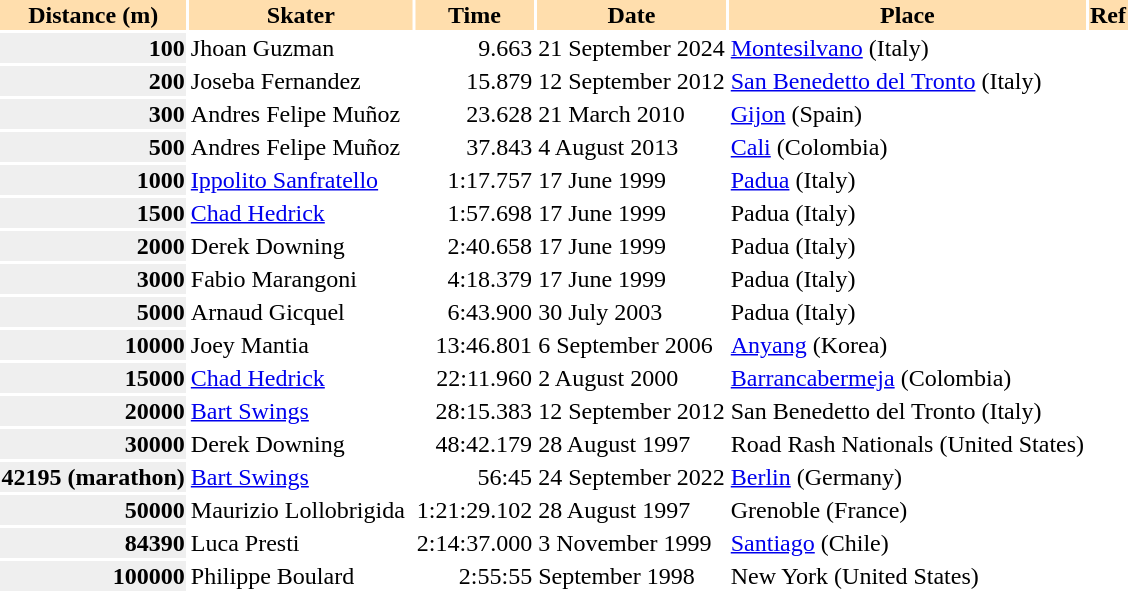<table class="toccolours">
<tr style="background:#ffdead;">
<th>Distance (m)</th>
<th colspan="2">Skater</th>
<th>Time</th>
<th>Date</th>
<th>Place</th>
<th>Ref</th>
</tr>
<tr>
<th style="background:#efefef;text-align:right;">100</th>
<td>Jhoan Guzman</td>
<td></td>
<td style="text-align:right;">9.663</td>
<td>21 September 2024</td>
<td><a href='#'>Montesilvano</a> (Italy)</td>
</tr>
<tr>
<th style="background:#efefef;text-align:right;">200</th>
<td>Joseba Fernandez</td>
<td></td>
<td style="text-align:right;">15.879</td>
<td>12 September 2012</td>
<td><a href='#'>San Benedetto del Tronto</a> (Italy)</td>
</tr>
<tr>
<th style="background:#efefef;text-align:right;">300</th>
<td>Andres Felipe Muñoz</td>
<td></td>
<td style="text-align:right;">23.628</td>
<td>21 March 2010</td>
<td><a href='#'>Gijon</a> (Spain)</td>
</tr>
<tr>
<th style="background:#efefef;text-align:right;">500</th>
<td>Andres Felipe Muñoz</td>
<td></td>
<td style="text-align:right;">37.843</td>
<td>4 August 2013</td>
<td><a href='#'>Cali</a> (Colombia)</td>
</tr>
<tr>
<th style="background:#efefef;text-align:right;">1000</th>
<td><a href='#'>Ippolito Sanfratello</a></td>
<td></td>
<td style="text-align:right;">1:17.757</td>
<td>17 June 1999</td>
<td><a href='#'>Padua</a> (Italy)</td>
</tr>
<tr>
<th style="background:#efefef;text-align:right;">1500</th>
<td><a href='#'>Chad Hedrick</a></td>
<td></td>
<td style="text-align:right;">1:57.698</td>
<td>17 June 1999</td>
<td>Padua (Italy)</td>
</tr>
<tr>
<th style="background:#efefef;text-align:right;">2000</th>
<td>Derek Downing</td>
<td></td>
<td style="text-align:right;">2:40.658</td>
<td>17 June 1999</td>
<td>Padua (Italy)</td>
</tr>
<tr>
<th style="background:#efefef;text-align:right;">3000</th>
<td>Fabio Marangoni</td>
<td></td>
<td style="text-align:right;">4:18.379</td>
<td>17 June 1999</td>
<td>Padua (Italy)</td>
</tr>
<tr>
<th style="background:#efefef;text-align:right;">5000</th>
<td>Arnaud Gicquel</td>
<td></td>
<td style="text-align:right;">6:43.900</td>
<td>30 July 2003</td>
<td>Padua (Italy)</td>
</tr>
<tr>
<th style="background:#efefef;text-align:right;">10000</th>
<td>Joey Mantia</td>
<td></td>
<td style="text-align:right;">13:46.801</td>
<td>6 September 2006</td>
<td><a href='#'>Anyang</a> (Korea)</td>
</tr>
<tr>
<th style="background:#efefef;text-align:right;">15000</th>
<td><a href='#'>Chad Hedrick</a></td>
<td></td>
<td style="text-align:right;">22:11.960</td>
<td>2 August 2000</td>
<td><a href='#'>Barrancabermeja</a> (Colombia)</td>
</tr>
<tr>
<th style="background:#efefef;text-align:right;">20000</th>
<td><a href='#'>Bart Swings</a></td>
<td></td>
<td style="text-align:right;">28:15.383</td>
<td>12 September 2012</td>
<td>San Benedetto del Tronto (Italy)</td>
</tr>
<tr>
<th style="background:#efefef;text-align:right;">30000</th>
<td>Derek Downing</td>
<td></td>
<td style="text-align:right;">48:42.179</td>
<td>28 August 1997</td>
<td>Road Rash Nationals (United States)</td>
<td></td>
</tr>
<tr>
<th style="background:#efefef;text-align:right;">42195 (marathon)</th>
<td><a href='#'>Bart Swings</a></td>
<td></td>
<td style="text-align:right;">56:45</td>
<td>24 September 2022</td>
<td><a href='#'>Berlin</a> (Germany)</td>
<td></td>
</tr>
<tr>
<th style="background:#efefef;text-align:right;">50000</th>
<td>Maurizio Lollobrigida</td>
<td></td>
<td style="text-align:right;">1:21:29.102</td>
<td>28 August 1997</td>
<td>Grenoble (France)</td>
</tr>
<tr>
<th style="background:#efefef;text-align:right;">84390</th>
<td>Luca Presti</td>
<td></td>
<td style="text-align:right;">2:14:37.000</td>
<td>3 November 1999</td>
<td><a href='#'>Santiago</a> (Chile)</td>
</tr>
<tr>
<th style="background:#efefef;text-align:right;">100000</th>
<td>Philippe Boulard</td>
<td></td>
<td style="text-align:right;">2:55:55</td>
<td>September 1998</td>
<td>New York (United States)</td>
</tr>
</table>
